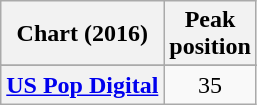<table class="wikitable sortable plainrowheaders" style="text-align:center">
<tr>
<th scope="col">Chart (2016)</th>
<th scope="col">Peak<br>position</th>
</tr>
<tr>
</tr>
<tr>
<th scope="row"><a href='#'>US Pop Digital</a></th>
<td>35</td>
</tr>
</table>
